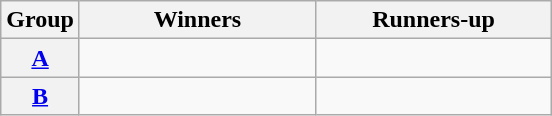<table class=wikitable>
<tr>
<th>Group</th>
<th width=150>Winners</th>
<th width=150>Runners-up</th>
</tr>
<tr>
<th><a href='#'>A</a></th>
<td></td>
<td></td>
</tr>
<tr>
<th><a href='#'>B</a></th>
<td></td>
<td></td>
</tr>
</table>
